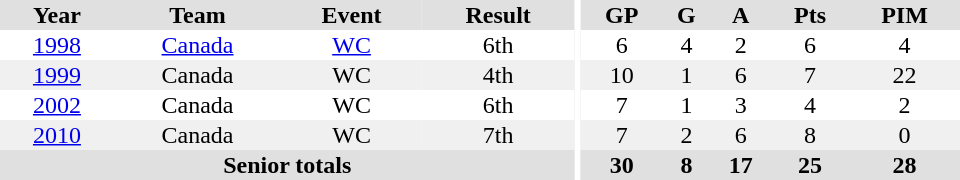<table border="0" cellpadding="1" cellspacing="0" ID="Table3" style="text-align:center; width:40em">
<tr bgcolor="#e0e0e0">
<th>Year</th>
<th>Team</th>
<th>Event</th>
<th>Result</th>
<th rowspan="99" bgcolor="#ffffff"></th>
<th>GP</th>
<th>G</th>
<th>A</th>
<th>Pts</th>
<th>PIM</th>
</tr>
<tr>
<td><a href='#'>1998</a></td>
<td><a href='#'>Canada</a></td>
<td><a href='#'>WC</a></td>
<td>6th</td>
<td>6</td>
<td>4</td>
<td>2</td>
<td>6</td>
<td>4</td>
</tr>
<tr bgcolor="#f0f0f0">
<td><a href='#'>1999</a></td>
<td>Canada</td>
<td>WC</td>
<td>4th</td>
<td>10</td>
<td>1</td>
<td>6</td>
<td>7</td>
<td>22</td>
</tr>
<tr>
<td><a href='#'>2002</a></td>
<td>Canada</td>
<td>WC</td>
<td>6th</td>
<td>7</td>
<td>1</td>
<td>3</td>
<td>4</td>
<td>2</td>
</tr>
<tr bgcolor="#f0f0f0">
<td><a href='#'>2010</a></td>
<td>Canada</td>
<td>WC</td>
<td>7th</td>
<td>7</td>
<td>2</td>
<td>6</td>
<td>8</td>
<td>0</td>
</tr>
<tr bgcolor="#e0e0e0">
<th colspan="4">Senior totals</th>
<th>30</th>
<th>8</th>
<th>17</th>
<th>25</th>
<th>28</th>
</tr>
</table>
